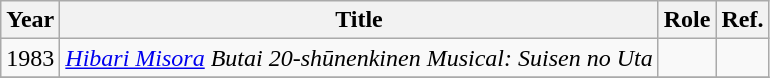<table class="wikitable">
<tr>
<th>Year</th>
<th>Title</th>
<th>Role</th>
<th>Ref.</th>
</tr>
<tr>
<td>1983</td>
<td><em><a href='#'>Hibari Misora</a> Butai 20-shūnenkinen Musical: Suisen no Uta</em></td>
<td></td>
<td></td>
</tr>
<tr>
</tr>
</table>
